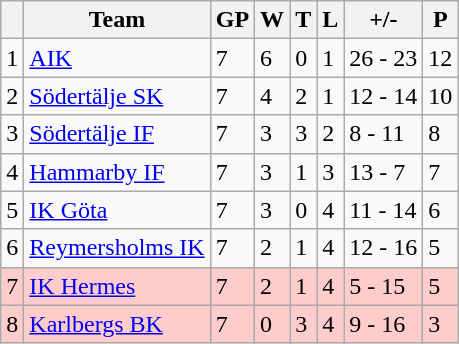<table class="wikitable">
<tr>
<th></th>
<th>Team</th>
<th>GP</th>
<th>W</th>
<th>T</th>
<th>L</th>
<th>+/-</th>
<th>P</th>
</tr>
<tr>
<td>1</td>
<td><a href='#'>AIK</a></td>
<td>7</td>
<td>6</td>
<td>0</td>
<td>1</td>
<td>26 - 23</td>
<td>12</td>
</tr>
<tr>
<td>2</td>
<td><a href='#'>Södertälje SK</a></td>
<td>7</td>
<td>4</td>
<td>2</td>
<td>1</td>
<td>12 - 14</td>
<td>10</td>
</tr>
<tr>
<td>3</td>
<td><a href='#'>Södertälje IF</a></td>
<td>7</td>
<td>3</td>
<td>3</td>
<td>2</td>
<td>8 - 11</td>
<td>8</td>
</tr>
<tr>
<td>4</td>
<td><a href='#'>Hammarby IF</a></td>
<td>7</td>
<td>3</td>
<td>1</td>
<td>3</td>
<td>13 - 7</td>
<td>7</td>
</tr>
<tr>
<td>5</td>
<td><a href='#'>IK Göta</a></td>
<td>7</td>
<td>3</td>
<td>0</td>
<td>4</td>
<td>11 - 14</td>
<td>6</td>
</tr>
<tr>
<td>6</td>
<td><a href='#'>Reymersholms IK</a></td>
<td>7</td>
<td>2</td>
<td>1</td>
<td>4</td>
<td>12 - 16</td>
<td>5</td>
</tr>
<tr align="left" style="background:#ffcccc;">
<td>7</td>
<td><a href='#'>IK Hermes</a></td>
<td>7</td>
<td>2</td>
<td>1</td>
<td>4</td>
<td>5 - 15</td>
<td>5</td>
</tr>
<tr align="left" style="background:#ffcccc;">
<td>8</td>
<td><a href='#'>Karlbergs BK</a></td>
<td>7</td>
<td>0</td>
<td>3</td>
<td>4</td>
<td>9 - 16</td>
<td>3</td>
</tr>
</table>
